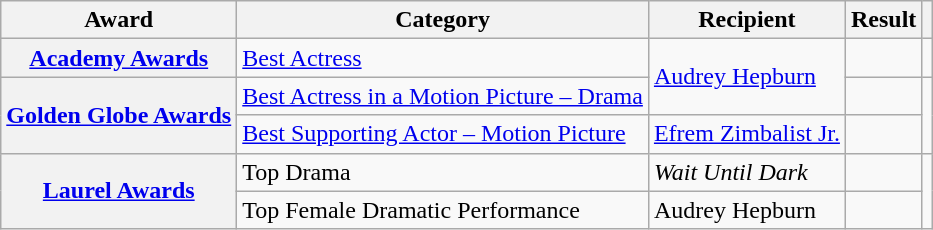<table class="wikitable plainrowheaders">
<tr>
<th scope="col">Award</th>
<th scope="col">Category</th>
<th scope="col">Recipient</th>
<th scope="col">Result</th>
<th scope="col"></th>
</tr>
<tr>
<th scope="row"><a href='#'>Academy Awards</a></th>
<td><a href='#'>Best Actress</a></td>
<td rowspan="2"><a href='#'>Audrey Hepburn</a></td>
<td></td>
<td align="center"></td>
</tr>
<tr>
<th scope="row" rowspan="2"><a href='#'>Golden Globe Awards</a></th>
<td><a href='#'>Best Actress in a Motion Picture – Drama</a></td>
<td></td>
<td align="center" rowspan="2"></td>
</tr>
<tr>
<td><a href='#'>Best Supporting Actor – Motion Picture</a></td>
<td><a href='#'>Efrem Zimbalist Jr.</a></td>
<td></td>
</tr>
<tr>
<th scope="row" rowspan="2"><a href='#'>Laurel Awards</a></th>
<td>Top Drama</td>
<td><em>Wait Until Dark</em></td>
<td></td>
<td align="center" rowspan="2"></td>
</tr>
<tr>
<td>Top Female Dramatic Performance</td>
<td>Audrey Hepburn</td>
<td></td>
</tr>
</table>
